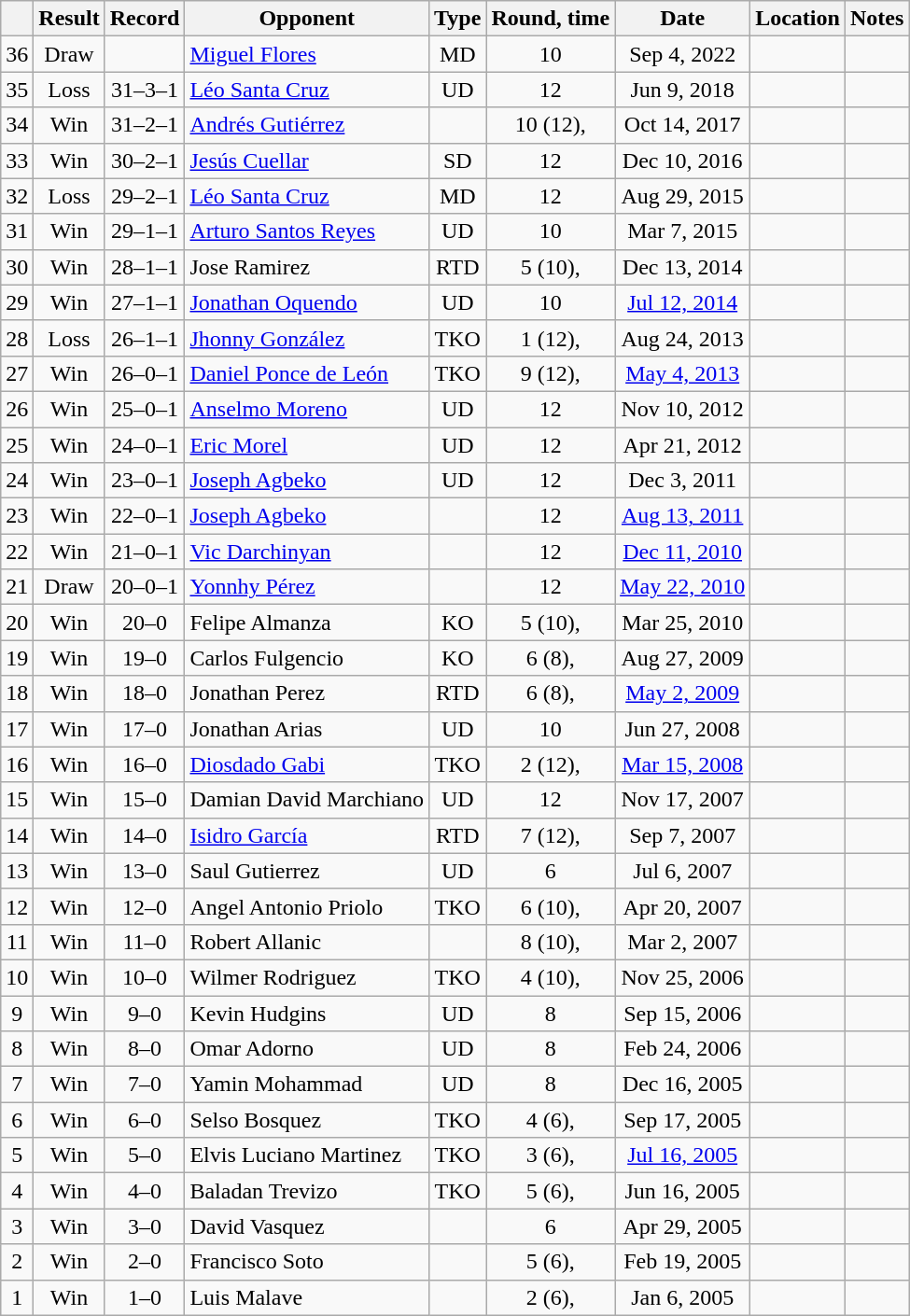<table class="wikitable" style="text-align:center">
<tr>
<th></th>
<th>Result</th>
<th>Record</th>
<th>Opponent</th>
<th>Type</th>
<th>Round, time</th>
<th>Date</th>
<th>Location</th>
<th>Notes</th>
</tr>
<tr>
<td>36</td>
<td>Draw</td>
<td></td>
<td style="text-align:left;"><a href='#'>Miguel Flores</a></td>
<td>MD</td>
<td>10</td>
<td>Sep 4, 2022</td>
<td style="text-align:left;"></td>
<td></td>
</tr>
<tr>
<td>35</td>
<td>Loss</td>
<td>31–3–1</td>
<td style="text-align:left;"><a href='#'>Léo Santa Cruz</a></td>
<td>UD</td>
<td>12</td>
<td>Jun 9, 2018</td>
<td style="text-align:left;"></td>
<td style="text-align:left;"></td>
</tr>
<tr>
<td>34</td>
<td>Win</td>
<td>31–2–1</td>
<td style="text-align:left;"><a href='#'>Andrés Gutiérrez</a></td>
<td></td>
<td>10 (12), </td>
<td>Oct 14, 2017</td>
<td style="text-align:left;"></td>
<td style="text-align:left;"></td>
</tr>
<tr>
<td>33</td>
<td>Win</td>
<td>30–2–1</td>
<td style="text-align:left;"><a href='#'>Jesús Cuellar</a></td>
<td>SD</td>
<td>12</td>
<td>Dec 10, 2016</td>
<td style="text-align:left;"></td>
<td style="text-align:left;"></td>
</tr>
<tr>
<td>32</td>
<td>Loss</td>
<td>29–2–1</td>
<td style="text-align:left;"><a href='#'>Léo Santa Cruz</a></td>
<td>MD</td>
<td>12</td>
<td>Aug 29, 2015</td>
<td style="text-align:left;"></td>
<td style="text-align:left;"></td>
</tr>
<tr>
<td>31</td>
<td>Win</td>
<td>29–1–1</td>
<td style="text-align:left;"><a href='#'>Arturo Santos Reyes</a></td>
<td>UD</td>
<td>10</td>
<td>Mar 7, 2015</td>
<td style="text-align:left;"></td>
<td></td>
</tr>
<tr>
<td>30</td>
<td>Win</td>
<td>28–1–1</td>
<td style="text-align:left;">Jose Ramirez</td>
<td>RTD</td>
<td>5 (10), </td>
<td>Dec 13, 2014</td>
<td style="text-align:left;"></td>
<td></td>
</tr>
<tr>
<td>29</td>
<td>Win</td>
<td>27–1–1</td>
<td style="text-align:left;"><a href='#'>Jonathan Oquendo</a></td>
<td>UD</td>
<td>10</td>
<td><a href='#'>Jul 12, 2014</a></td>
<td style="text-align:left;"></td>
<td></td>
</tr>
<tr>
<td>28</td>
<td>Loss</td>
<td>26–1–1</td>
<td style="text-align:left;"><a href='#'>Jhonny González</a></td>
<td>TKO</td>
<td>1 (12), </td>
<td>Aug 24, 2013</td>
<td style="text-align:left;"></td>
<td style="text-align:left;"></td>
</tr>
<tr>
<td>27</td>
<td>Win</td>
<td>26–0–1</td>
<td style="text-align:left;"><a href='#'>Daniel Ponce de León</a></td>
<td>TKO</td>
<td>9 (12), </td>
<td><a href='#'>May 4, 2013</a></td>
<td style="text-align:left;"></td>
<td style="text-align:left;"></td>
</tr>
<tr>
<td>26</td>
<td>Win</td>
<td>25–0–1</td>
<td style="text-align:left;"><a href='#'>Anselmo Moreno</a></td>
<td>UD</td>
<td>12</td>
<td>Nov 10, 2012</td>
<td style="text-align:left;"></td>
<td style="text-align:left;"></td>
</tr>
<tr>
<td>25</td>
<td>Win</td>
<td>24–0–1</td>
<td style="text-align:left;"><a href='#'>Eric Morel</a></td>
<td>UD</td>
<td>12</td>
<td>Apr 21, 2012</td>
<td style="text-align:left;"></td>
<td style="text-align:left;"></td>
</tr>
<tr>
<td>24</td>
<td>Win</td>
<td>23–0–1</td>
<td style="text-align:left;"><a href='#'>Joseph Agbeko</a></td>
<td>UD</td>
<td>12</td>
<td>Dec 3, 2011</td>
<td style="text-align:left;"></td>
<td style="text-align:left;"></td>
</tr>
<tr>
<td>23</td>
<td>Win</td>
<td>22–0–1</td>
<td style="text-align:left;"><a href='#'>Joseph Agbeko</a></td>
<td></td>
<td>12</td>
<td><a href='#'>Aug 13, 2011</a></td>
<td style="text-align:left;"></td>
<td style="text-align:left;"></td>
</tr>
<tr>
<td>22</td>
<td>Win</td>
<td>21–0–1</td>
<td style="text-align:left;"><a href='#'>Vic Darchinyan</a></td>
<td></td>
<td>12</td>
<td><a href='#'>Dec 11, 2010</a></td>
<td style="text-align:left;"></td>
<td style="text-align:left;"></td>
</tr>
<tr>
<td>21</td>
<td>Draw</td>
<td>20–0–1</td>
<td style="text-align:left;"><a href='#'>Yonnhy Pérez</a></td>
<td></td>
<td>12</td>
<td><a href='#'>May 22, 2010</a></td>
<td style="text-align:left;"></td>
<td style="text-align:left;"></td>
</tr>
<tr>
<td>20</td>
<td>Win</td>
<td>20–0</td>
<td style="text-align:left;">Felipe Almanza</td>
<td>KO</td>
<td>5 (10), </td>
<td>Mar 25, 2010</td>
<td style="text-align:left;"></td>
<td></td>
</tr>
<tr>
<td>19</td>
<td>Win</td>
<td>19–0</td>
<td style="text-align:left;">Carlos Fulgencio</td>
<td>KO</td>
<td>6 (8), </td>
<td>Aug 27, 2009</td>
<td style="text-align:left;"></td>
<td></td>
</tr>
<tr>
<td>18</td>
<td>Win</td>
<td>18–0</td>
<td style="text-align:left;">Jonathan Perez</td>
<td>RTD</td>
<td>6 (8), </td>
<td><a href='#'>May 2, 2009</a></td>
<td style="text-align:left;"></td>
<td></td>
</tr>
<tr>
<td>17</td>
<td>Win</td>
<td>17–0</td>
<td style="text-align:left;">Jonathan Arias</td>
<td>UD</td>
<td>10</td>
<td>Jun 27, 2008</td>
<td style="text-align:left;"></td>
<td></td>
</tr>
<tr>
<td>16</td>
<td>Win</td>
<td>16–0</td>
<td style="text-align:left;"><a href='#'>Diosdado Gabi</a></td>
<td>TKO</td>
<td>2 (12), </td>
<td><a href='#'>Mar 15, 2008</a></td>
<td style="text-align:left;"></td>
<td style="text-align:left;"></td>
</tr>
<tr>
<td>15</td>
<td>Win</td>
<td>15–0</td>
<td style="text-align:left;">Damian David Marchiano</td>
<td>UD</td>
<td>12</td>
<td>Nov 17, 2007</td>
<td style="text-align:left;"></td>
<td style="text-align:left;"></td>
</tr>
<tr>
<td>14</td>
<td>Win</td>
<td>14–0</td>
<td style="text-align:left;"><a href='#'>Isidro García</a></td>
<td>RTD</td>
<td>7 (12), </td>
<td>Sep 7, 2007</td>
<td style="text-align:left;"></td>
<td style="text-align:left;"></td>
</tr>
<tr>
<td>13</td>
<td>Win</td>
<td>13–0</td>
<td style="text-align:left;">Saul Gutierrez</td>
<td>UD</td>
<td>6</td>
<td>Jul 6, 2007</td>
<td style="text-align:left;"></td>
<td></td>
</tr>
<tr>
<td>12</td>
<td>Win</td>
<td>12–0</td>
<td style="text-align:left;">Angel Antonio Priolo</td>
<td>TKO</td>
<td>6 (10), </td>
<td>Apr 20, 2007</td>
<td style="text-align:left;"></td>
<td></td>
</tr>
<tr>
<td>11</td>
<td>Win</td>
<td>11–0</td>
<td style="text-align:left;">Robert Allanic</td>
<td></td>
<td>8 (10), </td>
<td>Mar 2, 2007</td>
<td style="text-align:left;"></td>
<td></td>
</tr>
<tr>
<td>10</td>
<td>Win</td>
<td>10–0</td>
<td style="text-align:left;">Wilmer Rodriguez</td>
<td>TKO</td>
<td>4 (10), </td>
<td>Nov 25, 2006</td>
<td style="text-align:left;"></td>
<td></td>
</tr>
<tr>
<td>9</td>
<td>Win</td>
<td>9–0</td>
<td style="text-align:left;">Kevin Hudgins</td>
<td>UD</td>
<td>8</td>
<td>Sep 15, 2006</td>
<td style="text-align:left;"></td>
<td></td>
</tr>
<tr>
<td>8</td>
<td>Win</td>
<td>8–0</td>
<td style="text-align:left;">Omar Adorno</td>
<td>UD</td>
<td>8</td>
<td>Feb 24, 2006</td>
<td style="text-align:left;"></td>
<td></td>
</tr>
<tr>
<td>7</td>
<td>Win</td>
<td>7–0</td>
<td style="text-align:left;">Yamin Mohammad</td>
<td>UD</td>
<td>8</td>
<td>Dec 16, 2005</td>
<td style="text-align:left;"></td>
<td></td>
</tr>
<tr>
<td>6</td>
<td>Win</td>
<td>6–0</td>
<td style="text-align:left;">Selso Bosquez</td>
<td>TKO</td>
<td>4 (6), </td>
<td>Sep 17, 2005</td>
<td style="text-align:left;"></td>
<td></td>
</tr>
<tr>
<td>5</td>
<td>Win</td>
<td>5–0</td>
<td style="text-align:left;">Elvis Luciano Martinez</td>
<td>TKO</td>
<td>3 (6), </td>
<td><a href='#'>Jul 16, 2005</a></td>
<td style="text-align:left;"></td>
<td></td>
</tr>
<tr>
<td>4</td>
<td>Win</td>
<td>4–0</td>
<td style="text-align:left;">Baladan Trevizo</td>
<td>TKO</td>
<td>5 (6), </td>
<td>Jun 16, 2005</td>
<td style="text-align:left;"></td>
<td></td>
</tr>
<tr>
<td>3</td>
<td>Win</td>
<td>3–0</td>
<td style="text-align:left;">David Vasquez</td>
<td></td>
<td>6</td>
<td>Apr 29, 2005</td>
<td style="text-align:left;"></td>
<td></td>
</tr>
<tr>
<td>2</td>
<td>Win</td>
<td>2–0</td>
<td style="text-align:left;">Francisco Soto</td>
<td></td>
<td>5 (6), </td>
<td>Feb 19, 2005</td>
<td style="text-align:left;"></td>
<td></td>
</tr>
<tr>
<td>1</td>
<td>Win</td>
<td>1–0</td>
<td style="text-align:left;">Luis Malave</td>
<td></td>
<td>2 (6), </td>
<td>Jan 6, 2005</td>
<td style="text-align:left;"></td>
<td></td>
</tr>
</table>
